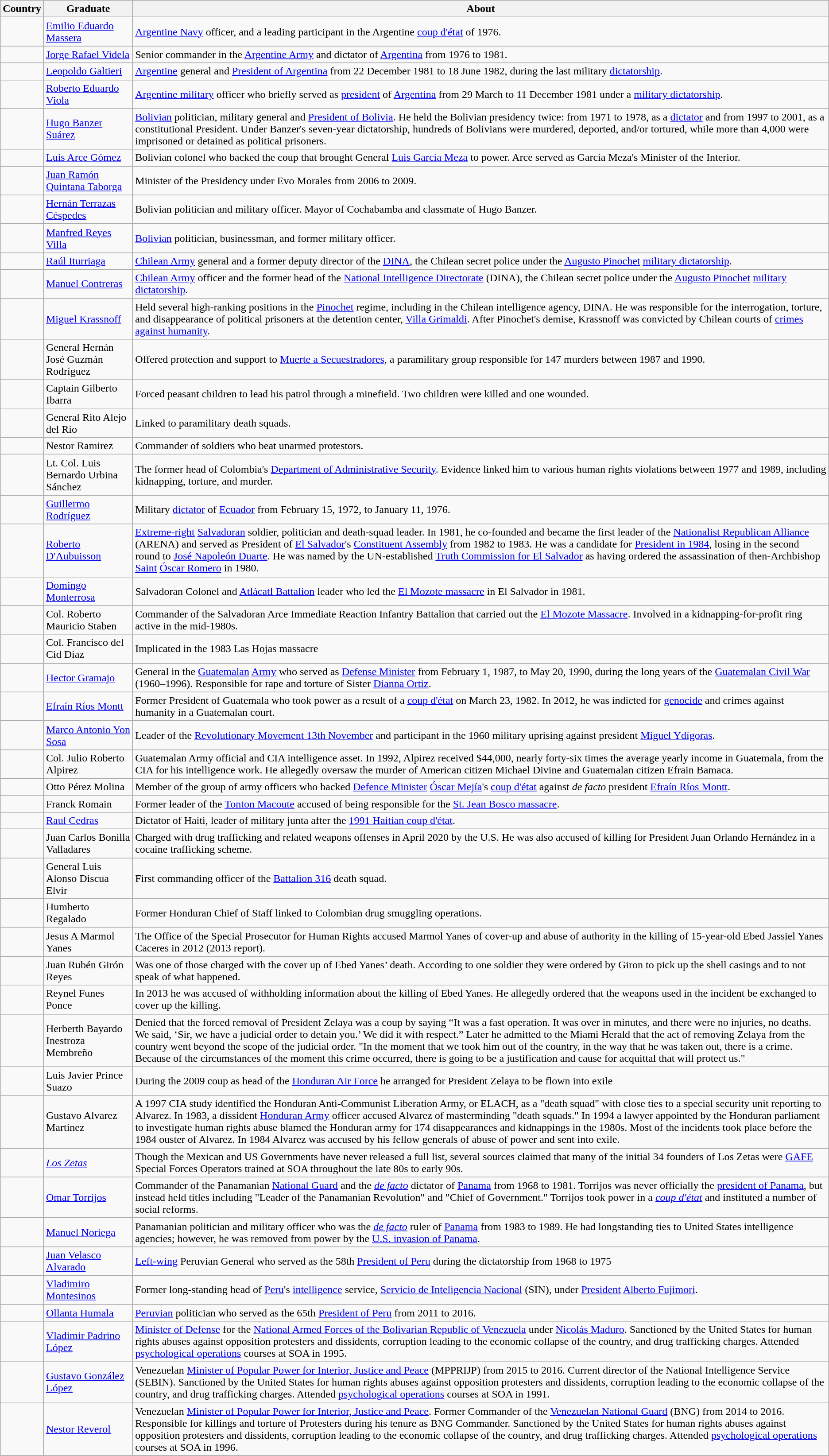<table class="wikitable sortable mw-collapsible">
<tr>
<th>Country</th>
<th>Graduate</th>
<th>About</th>
</tr>
<tr>
<td></td>
<td><a href='#'>Emilio Eduardo Massera</a></td>
<td><a href='#'>Argentine Navy</a> officer, and a leading participant in the Argentine <a href='#'>coup d'état</a> of 1976.</td>
</tr>
<tr>
<td></td>
<td><a href='#'>Jorge Rafael Videla</a><br></td>
<td>Senior commander in the <a href='#'>Argentine Army</a> and dictator of <a href='#'>Argentina</a> from 1976 to 1981.</td>
</tr>
<tr>
<td></td>
<td><a href='#'>Leopoldo Galtieri</a></td>
<td><a href='#'>Argentine</a> general and <a href='#'>President of Argentina</a> from 22 December 1981 to 18 June 1982, during the last military <a href='#'>dictatorship</a>.</td>
</tr>
<tr>
<td></td>
<td><a href='#'>Roberto Eduardo Viola</a></td>
<td><a href='#'>Argentine military</a> officer who briefly served as <a href='#'>president</a> of <a href='#'>Argentina</a> from 29 March to 11 December 1981 under a <a href='#'>military dictatorship</a>.</td>
</tr>
<tr>
<td></td>
<td><a href='#'>Hugo Banzer Suárez</a></td>
<td><a href='#'>Bolivian</a> politician, military general and <a href='#'>President of Bolivia</a>. He held the Bolivian presidency twice: from 1971 to 1978, as a <a href='#'>dictator</a> and from 1997 to 2001, as a constitutional President. Under Banzer's seven-year dictatorship, hundreds of Bolivians were murdered, deported, and/or tortured, while more than 4,000 were imprisoned or detained as political prisoners.</td>
</tr>
<tr>
<td></td>
<td><a href='#'>Luis Arce Gómez</a></td>
<td>Bolivian colonel who backed the coup that brought General <a href='#'>Luis García Meza</a> to power. Arce served as García Meza's Minister of the Interior.</td>
</tr>
<tr>
<td></td>
<td><a href='#'>Juan Ramón Quintana Taborga</a></td>
<td>Minister of the Presidency under Evo Morales from 2006 to 2009.</td>
</tr>
<tr>
<td></td>
<td><a href='#'>Hernán Terrazas Céspedes</a></td>
<td>Bolivian politician and military officer. Mayor of Cochabamba and classmate of Hugo Banzer.</td>
</tr>
<tr>
<td></td>
<td><a href='#'>Manfred Reyes Villa</a></td>
<td><a href='#'>Bolivian</a> politician, businessman, and former military officer.</td>
</tr>
<tr>
<td></td>
<td><a href='#'>Raúl Iturriaga</a></td>
<td><a href='#'>Chilean Army</a> general and a former deputy director of the <a href='#'>DINA</a>, the Chilean secret police under the <a href='#'>Augusto Pinochet</a> <a href='#'>military dictatorship</a>.</td>
</tr>
<tr>
<td></td>
<td><a href='#'>Manuel Contreras</a></td>
<td><a href='#'>Chilean Army</a> officer and the former head of the <a href='#'>National Intelligence Directorate</a> (DINA), the Chilean secret police under the <a href='#'>Augusto Pinochet</a> <a href='#'>military dictatorship</a>.</td>
</tr>
<tr>
<td></td>
<td><a href='#'>Miguel Krassnoff</a></td>
<td>Held several high-ranking positions in the <a href='#'>Pinochet</a> regime, including in the Chilean intelligence agency, DINA. He was responsible for the interrogation, torture, and disappearance of political prisoners at the detention center, <a href='#'>Villa Grimaldi</a>. After Pinochet's demise, Krassnoff was convicted by Chilean courts of <a href='#'>crimes against humanity</a>.</td>
</tr>
<tr>
<td></td>
<td>General Hernán José Guzmán Rodríguez</td>
<td>Offered protection and support to <a href='#'>Muerte a Secuestradores</a>, a paramilitary group responsible for 147 murders between 1987 and 1990.</td>
</tr>
<tr>
<td></td>
<td>Captain Gilberto Ibarra</td>
<td>Forced peasant children to lead his patrol through a minefield. Two children were killed and one wounded.</td>
</tr>
<tr>
<td></td>
<td>General Rito Alejo del Rio</td>
<td>Linked to paramilitary death squads.</td>
</tr>
<tr>
<td></td>
<td>Nestor Ramirez</td>
<td>Commander of soldiers who beat unarmed protestors.</td>
</tr>
<tr>
<td></td>
<td>Lt. Col. Luis Bernardo Urbina Sánchez</td>
<td>The former head of Colombia's <a href='#'>Department of Administrative Security</a>. Evidence linked him to various human rights violations between 1977 and 1989, including kidnapping, torture, and murder.</td>
</tr>
<tr>
<td></td>
<td><a href='#'>Guillermo Rodríguez</a></td>
<td>Military <a href='#'>dictator</a> of <a href='#'>Ecuador</a> from February 15, 1972, to January 11, 1976.</td>
</tr>
<tr>
<td></td>
<td><a href='#'>Roberto D'Aubuisson</a></td>
<td><a href='#'>Extreme-right</a> <a href='#'>Salvadoran</a> soldier, politician and death-squad leader. In 1981, he co-founded and became the first leader of the <a href='#'>Nationalist Republican Alliance</a> (ARENA) and served as President of <a href='#'>El Salvador</a>'s <a href='#'>Constituent Assembly</a> from 1982 to 1983. He was a candidate for <a href='#'>President in 1984</a>, losing in the second round to <a href='#'>José Napoleón Duarte</a>. He was named by the UN-established <a href='#'>Truth Commission for El Salvador</a> as having ordered the assassination of then-Archbishop <a href='#'>Saint</a> <a href='#'>Óscar Romero</a> in 1980.</td>
</tr>
<tr>
<td></td>
<td><a href='#'>Domingo Monterrosa</a></td>
<td>Salvadoran Colonel and <a href='#'>Atlácatl Battalion</a> leader who led the <a href='#'>El Mozote massacre</a> in El Salvador in 1981.</td>
</tr>
<tr>
<td></td>
<td>Col. Roberto Mauricio Staben</td>
<td>Commander of the Salvadoran Arce Immediate Reaction Infantry Battalion that carried out the <a href='#'>El Mozote Massacre</a>. Involved in a kidnapping-for-profit ring active in the mid-1980s.</td>
</tr>
<tr>
<td></td>
<td>Col. Francisco del Cid Díaz</td>
<td>Implicated in the 1983 Las Hojas massacre</td>
</tr>
<tr>
<td></td>
<td><a href='#'>Hector Gramajo</a></td>
<td>General in the <a href='#'>Guatemalan</a> <a href='#'>Army</a> who served as <a href='#'>Defense Minister</a> from February 1, 1987, to May 20, 1990, during the long years of the <a href='#'>Guatemalan Civil War</a> (1960–1996). Responsible for rape and torture of Sister <a href='#'>Dianna Ortiz</a>.</td>
</tr>
<tr>
<td></td>
<td><a href='#'>Efraín Ríos Montt</a></td>
<td>Former President of Guatemala who took power as a result of a <a href='#'>coup d'état</a> on March 23, 1982. In 2012, he was indicted for <a href='#'>genocide</a> and crimes against humanity in a Guatemalan court.</td>
</tr>
<tr>
<td></td>
<td><a href='#'>Marco Antonio Yon Sosa</a></td>
<td>Leader of the <a href='#'>Revolutionary Movement 13th November</a> and participant in the 1960 military uprising against president <a href='#'>Miguel Ydígoras</a>.</td>
</tr>
<tr>
<td></td>
<td>Col. Julio Roberto Alpirez</td>
<td>Guatemalan Army official and CIA intelligence asset. In 1992, Alpirez received $44,000, nearly forty-six times the average yearly income in Guatemala, from the CIA for his intelligence work. He allegedly oversaw the murder of American citizen Michael Divine and Guatemalan citizen Efrain Bamaca.</td>
</tr>
<tr>
<td></td>
<td>Otto Pérez Molina</td>
<td>Member of the group of army officers who backed <a href='#'>Defence Minister</a> <a href='#'>Óscar Mejía</a>'s <a href='#'>coup d'état</a> against <em>de facto</em> president <a href='#'>Efraín Ríos Montt</a>.</td>
</tr>
<tr>
<td></td>
<td>Franck Romain</td>
<td>Former leader of the <a href='#'>Tonton Macoute</a> accused of being responsible for the <a href='#'>St. Jean Bosco massacre</a>.</td>
</tr>
<tr>
<td></td>
<td><a href='#'>Raul Cedras</a></td>
<td>Dictator of Haiti, leader of military junta after the <a href='#'>1991 Haitian coup d'état</a>.</td>
</tr>
<tr>
<td></td>
<td>Juan Carlos Bonilla Valladares</td>
<td>Charged with drug trafficking and related weapons offenses in April 2020 by the U.S. He was also accused of killing for President Juan Orlando Hernández in a cocaine trafficking scheme.</td>
</tr>
<tr>
<td></td>
<td>General Luis Alonso Discua Elvir</td>
<td>First commanding officer of the <a href='#'>Battalion 316</a> death squad.</td>
</tr>
<tr>
<td></td>
<td>Humberto Regalado</td>
<td>Former Honduran Chief of Staff linked to Colombian drug smuggling operations.</td>
</tr>
<tr>
<td></td>
<td>Jesus A Marmol Yanes</td>
<td>The Office of the Special Prosecutor for Human Rights accused Marmol Yanes of cover-up and abuse of authority in the killing of 15-year-old Ebed Jassiel Yanes Caceres in 2012 (2013 report).</td>
</tr>
<tr>
<td></td>
<td>Juan Rubén Girón Reyes</td>
<td>Was one of those charged with the cover up of Ebed Yanes’ death. According to one soldier they were ordered by Giron to pick up the shell casings and to not speak of what happened.</td>
</tr>
<tr>
<td></td>
<td>Reynel Funes Ponce</td>
<td>In 2013 he was accused of withholding information about the killing of Ebed Yanes. He allegedly ordered that the weapons used in the incident be exchanged to cover up the killing.</td>
</tr>
<tr>
<td></td>
<td>Herberth Bayardo Inestroza Membreño</td>
<td>Denied that the forced removal of President Zelaya was a coup by saying “It was a fast operation. It was over in minutes, and there were no injuries, no deaths. We said, ‘Sir, we have a judicial order to detain you.’ We did it with respect.” Later he admitted to the Miami Herald that the act of removing Zelaya from the country went beyond the scope of the judicial order. "In the moment that we took him out of the country, in the way that he was taken out, there is a crime. Because of the circumstances of the moment this crime occurred, there is going to be a justification and cause for acquittal that will protect us."</td>
</tr>
<tr>
<td></td>
<td>Luis Javier Prince Suazo</td>
<td>During the 2009 coup as head of the <a href='#'>Honduran Air Force</a> he arranged for President Zelaya to be flown into exile</td>
</tr>
<tr>
<td></td>
<td>Gustavo Alvarez Martínez</td>
<td>A 1997 CIA study identified the Honduran Anti-Communist Liberation Army, or ELACH, as a "death squad" with close ties to a special security unit reporting to Alvarez. In 1983, a dissident <a href='#'>Honduran Army</a> officer accused Alvarez of masterminding "death squads." In 1994 a lawyer appointed by the Honduran parliament to investigate human rights abuse blamed the Honduran army for 174 disappearances and kidnappings in the 1980s. Most of the incidents took place before the 1984 ouster of Alvarez. In 1984 Alvarez was accused by his fellow generals of abuse of power and sent into exile.</td>
</tr>
<tr>
<td></td>
<td><em><a href='#'>Los Zetas</a></em></td>
<td>Though the Mexican and US Governments have never released a full list, several sources claimed that many of the initial 34 founders of Los Zetas were <a href='#'>GAFE</a> Special Forces Operators trained at SOA throughout the late 80s to early 90s.</td>
</tr>
<tr>
<td></td>
<td><a href='#'>Omar Torrijos</a></td>
<td>Commander of the Panamanian <a href='#'>National Guard</a> and the <em><a href='#'>de facto</a></em> dictator of <a href='#'>Panama</a> from 1968 to 1981. Torrijos was never officially the <a href='#'>president of Panama</a>, but instead held titles including "Leader of the Panamanian Revolution" and "Chief of Government." Torrijos took power in a <em><a href='#'>coup d'état</a></em> and instituted a number of social reforms.</td>
</tr>
<tr>
<td></td>
<td><a href='#'>Manuel Noriega</a></td>
<td>Panamanian politician and military officer who was the <em><a href='#'>de facto</a></em> ruler of <a href='#'>Panama</a> from 1983 to 1989. He had longstanding ties to United States intelligence agencies; however, he was removed from power by the <a href='#'>U.S. invasion of Panama</a>.</td>
</tr>
<tr>
<td></td>
<td><a href='#'>Juan Velasco Alvarado</a></td>
<td><a href='#'>Left-wing</a> Peruvian General who served as the 58th <a href='#'>President of Peru</a> during the dictatorship from 1968 to 1975</td>
</tr>
<tr>
<td></td>
<td><a href='#'>Vladimiro Montesinos</a></td>
<td>Former long-standing head of <a href='#'>Peru</a>'s <a href='#'>intelligence</a> service, <a href='#'>Servicio de Inteligencia Nacional</a> (SIN), under <a href='#'>President</a> <a href='#'>Alberto Fujimori</a>.</td>
</tr>
<tr>
<td></td>
<td><a href='#'>Ollanta Humala</a></td>
<td><a href='#'>Peruvian</a> politician who served as the 65th <a href='#'>President of Peru</a> from 2011 to 2016.</td>
</tr>
<tr>
<td></td>
<td><a href='#'>Vladimir Padrino López</a></td>
<td><a href='#'>Minister of Defense</a> for the <a href='#'>National Armed Forces of the Bolivarian Republic of Venezuela</a> under <a href='#'>Nicolás Maduro</a>. Sanctioned by the United States for human rights abuses against opposition protesters and dissidents, corruption leading to the economic collapse of the country, and drug trafficking charges. Attended <a href='#'>psychological operations</a> courses at SOA in 1995.</td>
</tr>
<tr>
<td></td>
<td><a href='#'>Gustavo González López</a></td>
<td>Venezuelan <a href='#'>Minister of Popular Power for Interior, Justice and Peace</a> (MPPRIJP) from 2015 to 2016. Current director of the National Intelligence Service (SEBIN). Sanctioned by the United States for human rights abuses against opposition protesters and dissidents, corruption leading to the economic collapse of the country, and drug trafficking charges. Attended <a href='#'>psychological operations</a> courses at SOA in 1991.</td>
</tr>
<tr>
<td></td>
<td><a href='#'>Nestor Reverol</a></td>
<td>Venezuelan <a href='#'>Minister of Popular Power for Interior, Justice and Peace</a>. Former Commander of the <a href='#'>Venezuelan National Guard</a> (BNG) from 2014 to 2016. Responsible for killings and torture of Protesters during his tenure as BNG Commander. Sanctioned by the United States for human rights abuses against opposition protesters and dissidents, corruption leading to the economic collapse of the country, and drug trafficking charges. Attended <a href='#'>psychological operations</a> courses at SOA in 1996.</td>
</tr>
</table>
